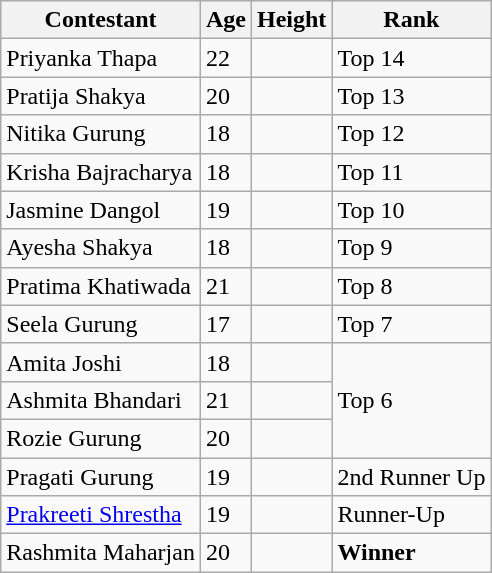<table class="wikitable sortable">
<tr>
<th>Contestant</th>
<th>Age</th>
<th>Height</th>
<th>Rank</th>
</tr>
<tr>
<td>Priyanka Thapa</td>
<td>22</td>
<td></td>
<td>Top 14</td>
</tr>
<tr>
<td>Pratija Shakya</td>
<td>20</td>
<td></td>
<td>Top 13</td>
</tr>
<tr>
<td>Nitika Gurung</td>
<td>18</td>
<td></td>
<td>Top 12</td>
</tr>
<tr>
<td>Krisha Bajracharya</td>
<td>18</td>
<td></td>
<td>Top 11</td>
</tr>
<tr>
<td>Jasmine Dangol</td>
<td>19</td>
<td></td>
<td>Top 10</td>
</tr>
<tr>
<td>Ayesha Shakya</td>
<td>18</td>
<td></td>
<td>Top 9</td>
</tr>
<tr>
<td>Pratima Khatiwada</td>
<td>21</td>
<td></td>
<td>Top 8</td>
</tr>
<tr>
<td>Seela Gurung</td>
<td>17</td>
<td></td>
<td>Top 7</td>
</tr>
<tr>
<td>Amita Joshi</td>
<td>18</td>
<td></td>
<td rowspan=3>Top 6</td>
</tr>
<tr>
<td>Ashmita Bhandari</td>
<td>21</td>
<td></td>
</tr>
<tr>
<td>Rozie Gurung</td>
<td>20</td>
<td></td>
</tr>
<tr>
<td>Pragati Gurung</td>
<td>19</td>
<td></td>
<td>2nd Runner Up</td>
</tr>
<tr>
<td><a href='#'>Prakreeti Shrestha</a></td>
<td>19</td>
<td></td>
<td>Runner-Up</td>
</tr>
<tr>
<td>Rashmita Maharjan</td>
<td>20</td>
<td></td>
<td><strong>Winner</strong></td>
</tr>
</table>
